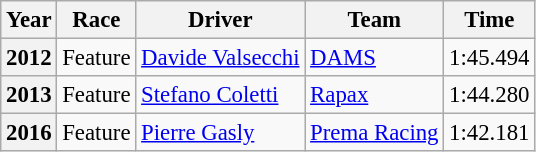<table class="wikitable" style="font-size:95%;">
<tr>
<th>Year</th>
<th>Race</th>
<th>Driver</th>
<th>Team</th>
<th>Time</th>
</tr>
<tr>
<th>2012</th>
<td>Feature</td>
<td> <a href='#'>Davide Valsecchi</a></td>
<td><a href='#'>DAMS</a></td>
<td>1:45.494</td>
</tr>
<tr>
<th>2013</th>
<td>Feature</td>
<td> <a href='#'>Stefano Coletti</a></td>
<td><a href='#'>Rapax</a></td>
<td>1:44.280</td>
</tr>
<tr>
<th>2016</th>
<td>Feature</td>
<td> <a href='#'>Pierre Gasly</a></td>
<td><a href='#'>Prema Racing</a></td>
<td>1:42.181</td>
</tr>
</table>
